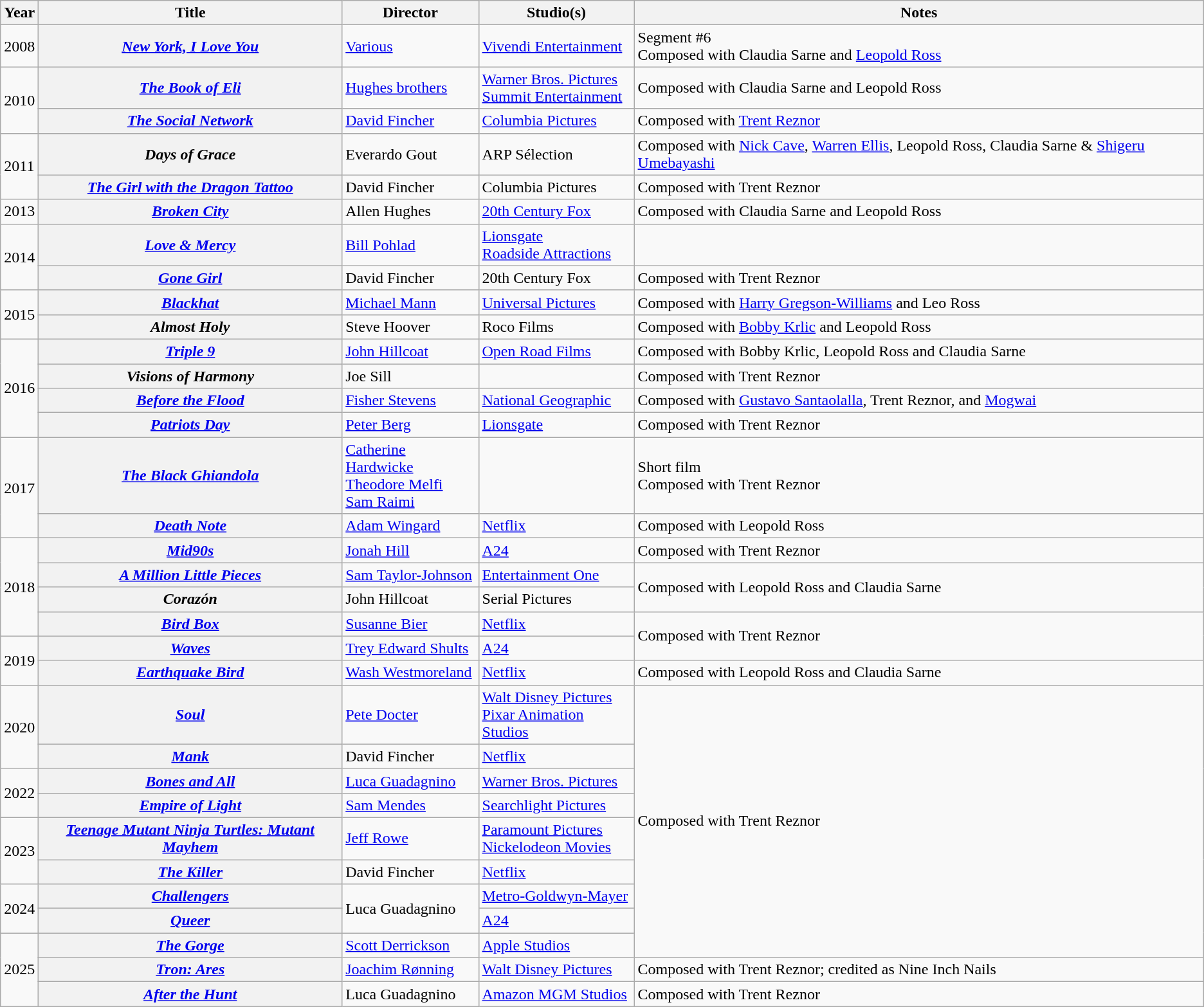<table class="wikitable plainrowheaders">
<tr>
<th>Year</th>
<th>Title</th>
<th>Director</th>
<th>Studio(s)</th>
<th>Notes</th>
</tr>
<tr>
<td>2008</td>
<th scope="row"><em><a href='#'>New York, I Love You</a></em></th>
<td><a href='#'>Various</a></td>
<td><a href='#'>Vivendi Entertainment</a></td>
<td>Segment #6<br>Composed with Claudia Sarne and <a href='#'>Leopold Ross</a></td>
</tr>
<tr>
<td rowspan="2">2010</td>
<th scope="row"><em><a href='#'>The Book of Eli</a></em></th>
<td><a href='#'>Hughes brothers</a></td>
<td><a href='#'>Warner Bros. Pictures</a><br><a href='#'>Summit Entertainment</a></td>
<td>Composed with Claudia Sarne and Leopold Ross</td>
</tr>
<tr>
<th scope="row"><em><a href='#'>The Social Network</a></em></th>
<td><a href='#'>David Fincher</a></td>
<td><a href='#'>Columbia Pictures</a></td>
<td>Composed with <a href='#'>Trent Reznor</a></td>
</tr>
<tr>
<td rowspan="2">2011</td>
<th scope="row"><em>Days of Grace</em></th>
<td>Everardo Gout</td>
<td>ARP Sélection</td>
<td>Composed with <a href='#'>Nick Cave</a>, <a href='#'>Warren Ellis</a>, Leopold Ross, Claudia Sarne & <a href='#'>Shigeru Umebayashi</a></td>
</tr>
<tr>
<th scope="row"><em><a href='#'>The Girl with the Dragon Tattoo</a></em></th>
<td>David Fincher</td>
<td>Columbia Pictures</td>
<td>Composed with Trent Reznor</td>
</tr>
<tr>
<td>2013</td>
<th scope="row"><em><a href='#'>Broken City</a></em></th>
<td>Allen Hughes</td>
<td><a href='#'>20th Century Fox</a></td>
<td>Composed with Claudia Sarne and Leopold Ross</td>
</tr>
<tr>
<td rowspan="2">2014</td>
<th scope="row"><em><a href='#'>Love & Mercy</a></em></th>
<td><a href='#'>Bill Pohlad</a></td>
<td><a href='#'>Lionsgate</a><br><a href='#'>Roadside Attractions</a></td>
<td></td>
</tr>
<tr>
<th scope="row"><em><a href='#'>Gone Girl</a></em></th>
<td>David Fincher</td>
<td>20th Century Fox</td>
<td>Composed with Trent Reznor</td>
</tr>
<tr>
<td rowspan="2">2015</td>
<th scope="row"><em><a href='#'>Blackhat</a></em></th>
<td><a href='#'>Michael Mann</a></td>
<td><a href='#'>Universal Pictures</a></td>
<td>Composed with <a href='#'>Harry Gregson-Williams</a> and Leo Ross</td>
</tr>
<tr>
<th scope="row"><em>Almost Holy</em></th>
<td>Steve Hoover</td>
<td>Roco Films</td>
<td>Composed with <a href='#'>Bobby Krlic</a> and Leopold Ross</td>
</tr>
<tr>
<td rowspan="4">2016</td>
<th scope="row"><em><a href='#'>Triple 9</a></em></th>
<td><a href='#'>John Hillcoat</a></td>
<td><a href='#'>Open Road Films</a></td>
<td>Composed with Bobby Krlic, Leopold Ross and Claudia Sarne</td>
</tr>
<tr>
<th scope="row"><em>Visions of Harmony</em></th>
<td>Joe Sill</td>
<td></td>
<td>Composed with Trent Reznor</td>
</tr>
<tr>
<th scope="row"><em><a href='#'>Before the Flood</a></em></th>
<td><a href='#'>Fisher Stevens</a></td>
<td><a href='#'>National Geographic</a></td>
<td>Composed with <a href='#'>Gustavo Santaolalla</a>, Trent Reznor, and <a href='#'>Mogwai</a></td>
</tr>
<tr>
<th scope="row"><em><a href='#'>Patriots Day</a></em></th>
<td><a href='#'>Peter Berg</a></td>
<td><a href='#'>Lionsgate</a></td>
<td>Composed with Trent Reznor</td>
</tr>
<tr>
<td rowspan="2">2017</td>
<th scope="row"><em><a href='#'>The Black Ghiandola</a></em></th>
<td><a href='#'>Catherine Hardwicke</a><br><a href='#'>Theodore Melfi</a><br><a href='#'>Sam Raimi</a></td>
<td></td>
<td>Short film<br>Composed with Trent Reznor</td>
</tr>
<tr>
<th scope="row"><em><a href='#'>Death Note</a></em></th>
<td><a href='#'>Adam Wingard</a></td>
<td><a href='#'>Netflix</a></td>
<td>Composed with Leopold Ross</td>
</tr>
<tr>
<td rowspan="4">2018</td>
<th scope="row"><em><a href='#'>Mid90s</a></em></th>
<td><a href='#'>Jonah Hill</a></td>
<td><a href='#'>A24</a></td>
<td>Composed with Trent Reznor</td>
</tr>
<tr>
<th scope="row"><em><a href='#'>A Million Little Pieces</a></em></th>
<td><a href='#'>Sam Taylor-Johnson</a></td>
<td><a href='#'>Entertainment One</a></td>
<td rowspan="2">Composed with Leopold Ross and Claudia Sarne</td>
</tr>
<tr>
<th scope="row"><em>Corazón</em></th>
<td>John Hillcoat</td>
<td>Serial Pictures</td>
</tr>
<tr>
<th scope="row"><em><a href='#'>Bird Box</a></em></th>
<td><a href='#'>Susanne Bier</a></td>
<td><a href='#'>Netflix</a></td>
<td rowspan="2">Composed with Trent Reznor</td>
</tr>
<tr>
<td rowspan="2">2019</td>
<th scope="row"><em><a href='#'>Waves</a></em></th>
<td><a href='#'>Trey Edward Shults</a></td>
<td><a href='#'>A24</a></td>
</tr>
<tr>
<th scope="row"><em><a href='#'>Earthquake Bird</a></em></th>
<td><a href='#'>Wash Westmoreland</a></td>
<td><a href='#'>Netflix</a></td>
<td>Composed with Leopold Ross and Claudia Sarne</td>
</tr>
<tr>
<td rowspan="2">2020</td>
<th scope="row"><em><a href='#'>Soul</a></em></th>
<td><a href='#'>Pete Docter</a></td>
<td><a href='#'>Walt Disney Pictures</a><br><a href='#'>Pixar Animation Studios</a></td>
<td rowspan="9">Composed with Trent Reznor</td>
</tr>
<tr>
<th scope="row"><em><a href='#'>Mank</a></em></th>
<td>David Fincher</td>
<td><a href='#'>Netflix</a></td>
</tr>
<tr>
<td rowspan="2">2022</td>
<th scope="row"><em><a href='#'>Bones and All</a></em></th>
<td><a href='#'>Luca Guadagnino</a></td>
<td><a href='#'>Warner Bros. Pictures</a></td>
</tr>
<tr>
<th scope="row"><em><a href='#'>Empire of Light</a></em></th>
<td><a href='#'>Sam Mendes</a></td>
<td><a href='#'>Searchlight Pictures</a></td>
</tr>
<tr>
<td rowspan="2">2023</td>
<th scope="row"><em><a href='#'>Teenage Mutant Ninja Turtles: Mutant Mayhem</a></em></th>
<td><a href='#'>Jeff Rowe</a></td>
<td><a href='#'>Paramount Pictures</a><br><a href='#'>Nickelodeon Movies</a></td>
</tr>
<tr>
<th scope="row"><em><a href='#'>The Killer</a></em></th>
<td>David Fincher</td>
<td><a href='#'>Netflix</a></td>
</tr>
<tr>
<td rowspan="2">2024</td>
<th scope="row"><em><a href='#'>Challengers</a></em></th>
<td rowspan="2">Luca Guadagnino</td>
<td><a href='#'>Metro-Goldwyn-Mayer</a></td>
</tr>
<tr>
<th scope="row"><em><a href='#'>Queer</a></em></th>
<td><a href='#'>A24</a></td>
</tr>
<tr>
<td rowspan="3">2025</td>
<th scope="row"><em><a href='#'>The Gorge</a></em></th>
<td><a href='#'>Scott Derrickson</a></td>
<td><a href='#'>Apple Studios</a></td>
</tr>
<tr>
<th scope="row"><em><a href='#'>Tron: Ares</a></em></th>
<td><a href='#'>Joachim Rønning</a></td>
<td><a href='#'>Walt Disney Pictures</a></td>
<td>Composed with Trent Reznor; credited as Nine Inch Nails</td>
</tr>
<tr>
<th scope="row"><em><a href='#'>After the Hunt</a></em></th>
<td>Luca Guadagnino</td>
<td><a href='#'>Amazon MGM Studios</a></td>
<td>Composed with Trent Reznor</td>
</tr>
</table>
